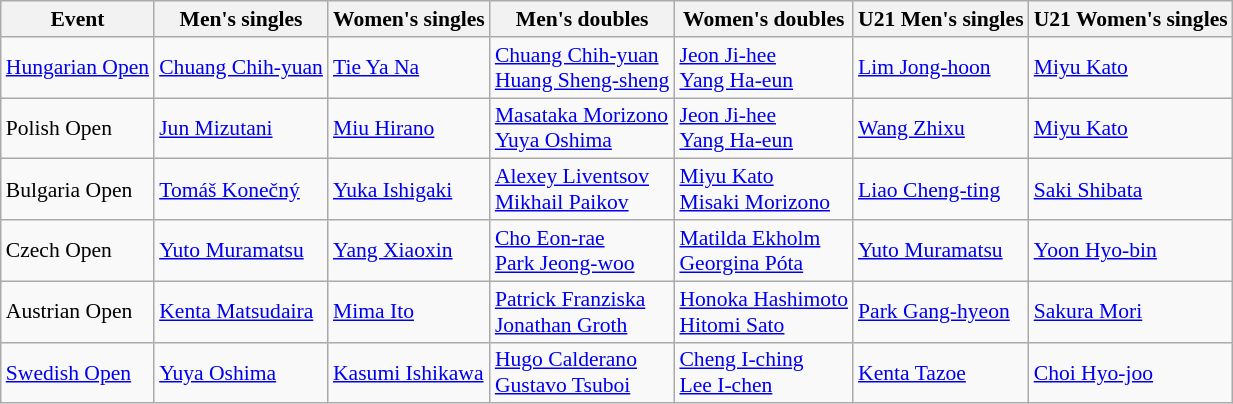<table class=wikitable style="font-size:90%">
<tr>
<th>Event</th>
<th>Men's singles</th>
<th>Women's singles</th>
<th>Men's doubles</th>
<th>Women's doubles</th>
<th>U21 Men's singles</th>
<th>U21 Women's singles</th>
</tr>
<tr>
<td> <a href='#'>Hungarian Open</a></td>
<td> <a href='#'>Chuang Chih-yuan</a></td>
<td> <a href='#'>Tie Ya Na</a></td>
<td> <a href='#'>Chuang Chih-yuan</a><br> <a href='#'>Huang Sheng-sheng</a></td>
<td> <a href='#'>Jeon Ji-hee</a><br> <a href='#'>Yang Ha-eun</a></td>
<td> <a href='#'>Lim Jong-hoon</a></td>
<td> <a href='#'>Miyu Kato</a></td>
</tr>
<tr>
<td> Polish Open</td>
<td> <a href='#'>Jun Mizutani</a></td>
<td> <a href='#'>Miu Hirano</a></td>
<td> <a href='#'>Masataka Morizono</a><br> <a href='#'>Yuya Oshima</a></td>
<td> <a href='#'>Jeon Ji-hee</a><br> <a href='#'>Yang Ha-eun</a></td>
<td> <a href='#'>Wang Zhixu</a></td>
<td> <a href='#'>Miyu Kato</a></td>
</tr>
<tr>
<td> Bulgaria Open</td>
<td> <a href='#'>Tomáš Konečný</a></td>
<td> <a href='#'>Yuka Ishigaki</a></td>
<td> <a href='#'>Alexey Liventsov</a><br> <a href='#'>Mikhail Paikov</a></td>
<td> <a href='#'>Miyu Kato</a><br> <a href='#'>Misaki Morizono</a></td>
<td> <a href='#'>Liao Cheng-ting</a></td>
<td> <a href='#'>Saki Shibata</a></td>
</tr>
<tr>
<td> Czech Open</td>
<td> <a href='#'>Yuto Muramatsu</a></td>
<td> <a href='#'>Yang Xiaoxin</a></td>
<td> <a href='#'>Cho Eon-rae</a><br> <a href='#'>Park Jeong-woo</a></td>
<td> <a href='#'>Matilda Ekholm</a><br> <a href='#'>Georgina Póta</a></td>
<td> <a href='#'>Yuto Muramatsu</a></td>
<td> <a href='#'>Yoon Hyo-bin</a></td>
</tr>
<tr>
<td> Austrian Open</td>
<td> <a href='#'>Kenta Matsudaira</a></td>
<td> <a href='#'>Mima Ito</a></td>
<td> <a href='#'>Patrick Franziska</a><br> <a href='#'>Jonathan Groth</a></td>
<td> <a href='#'>Honoka Hashimoto</a><br> <a href='#'>Hitomi Sato</a></td>
<td> <a href='#'>Park Gang-hyeon</a></td>
<td> <a href='#'>Sakura Mori</a></td>
</tr>
<tr>
<td> <a href='#'>Swedish Open</a></td>
<td> <a href='#'>Yuya Oshima</a></td>
<td> <a href='#'>Kasumi Ishikawa</a></td>
<td> <a href='#'>Hugo Calderano</a><br> <a href='#'>Gustavo Tsuboi</a></td>
<td> <a href='#'>Cheng I-ching</a><br> <a href='#'>Lee I-chen</a></td>
<td> <a href='#'>Kenta Tazoe</a></td>
<td> <a href='#'>Choi Hyo-joo</a></td>
</tr>
</table>
